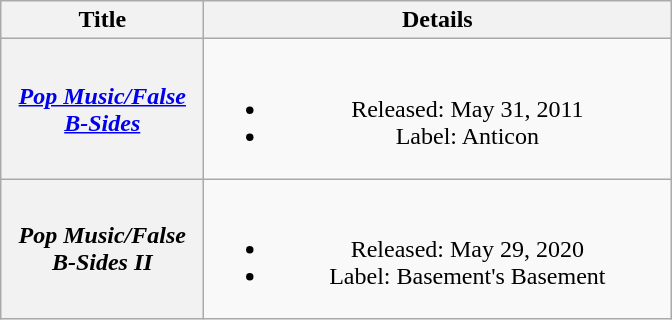<table class="wikitable plainrowheaders" style="text-align:center">
<tr>
<th scope="col" style="width:8em;">Title</th>
<th scope="col" style="width:19em;">Details</th>
</tr>
<tr>
<th scope="row"><em><a href='#'>Pop Music/False B-Sides</a></em></th>
<td><br><ul><li>Released: May 31, 2011</li><li>Label: Anticon</li></ul></td>
</tr>
<tr>
<th scope="row"><em>Pop Music/False B-Sides II</em></th>
<td><br><ul><li>Released: May 29, 2020</li><li>Label: Basement's Basement</li></ul></td>
</tr>
</table>
